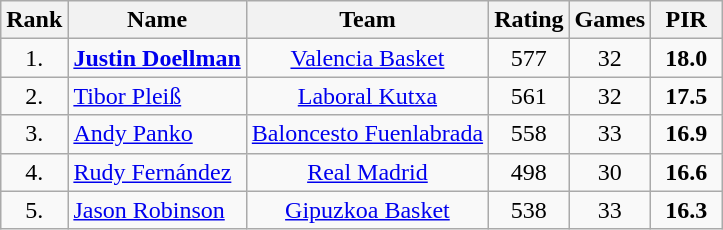<table class="wikitable" style="text-align: center;">
<tr>
<th>Rank</th>
<th>Name</th>
<th>Team</th>
<th>Rating</th>
<th>Games</th>
<th width=40>PIR</th>
</tr>
<tr>
<td>1.</td>
<td align="left"> <strong><a href='#'>Justin Doellman</a></strong></td>
<td><a href='#'>Valencia Basket</a></td>
<td>577</td>
<td>32</td>
<td><strong>18.0</strong></td>
</tr>
<tr>
<td>2.</td>
<td align="left"> <a href='#'>Tibor Pleiß</a></td>
<td><a href='#'>Laboral Kutxa</a></td>
<td>561</td>
<td>32</td>
<td><strong>17.5</strong></td>
</tr>
<tr>
<td>3.</td>
<td align="left"> <a href='#'>Andy Panko</a></td>
<td><a href='#'>Baloncesto Fuenlabrada</a></td>
<td>558</td>
<td>33</td>
<td><strong>16.9</strong></td>
</tr>
<tr>
<td>4.</td>
<td align="left"> <a href='#'>Rudy Fernández</a></td>
<td><a href='#'>Real Madrid</a></td>
<td>498</td>
<td>30</td>
<td><strong>16.6</strong></td>
</tr>
<tr>
<td>5.</td>
<td align="left"> <a href='#'>Jason Robinson</a></td>
<td><a href='#'>Gipuzkoa Basket</a></td>
<td>538</td>
<td>33</td>
<td><strong>16.3</strong></td>
</tr>
</table>
